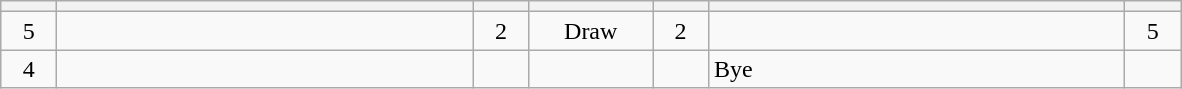<table class="wikitable" style="text-align: center;">
<tr>
<th width=30></th>
<th width=270></th>
<th width=30></th>
<th width=75></th>
<th width=30></th>
<th width=270></th>
<th width=30></th>
</tr>
<tr>
<td>5</td>
<td align=left></td>
<td>2</td>
<td>Draw</td>
<td>2</td>
<td align=left></td>
<td>5</td>
</tr>
<tr>
<td>4</td>
<td align=left><strong></strong></td>
<td></td>
<td></td>
<td></td>
<td align=left>Bye</td>
<td></td>
</tr>
</table>
